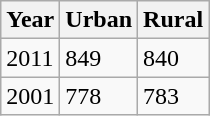<table class="wikitable sortable">
<tr>
<th>Year</th>
<th>Urban</th>
<th>Rural</th>
</tr>
<tr>
<td>2011</td>
<td>849</td>
<td>840</td>
</tr>
<tr>
<td>2001</td>
<td>778</td>
<td>783</td>
</tr>
</table>
